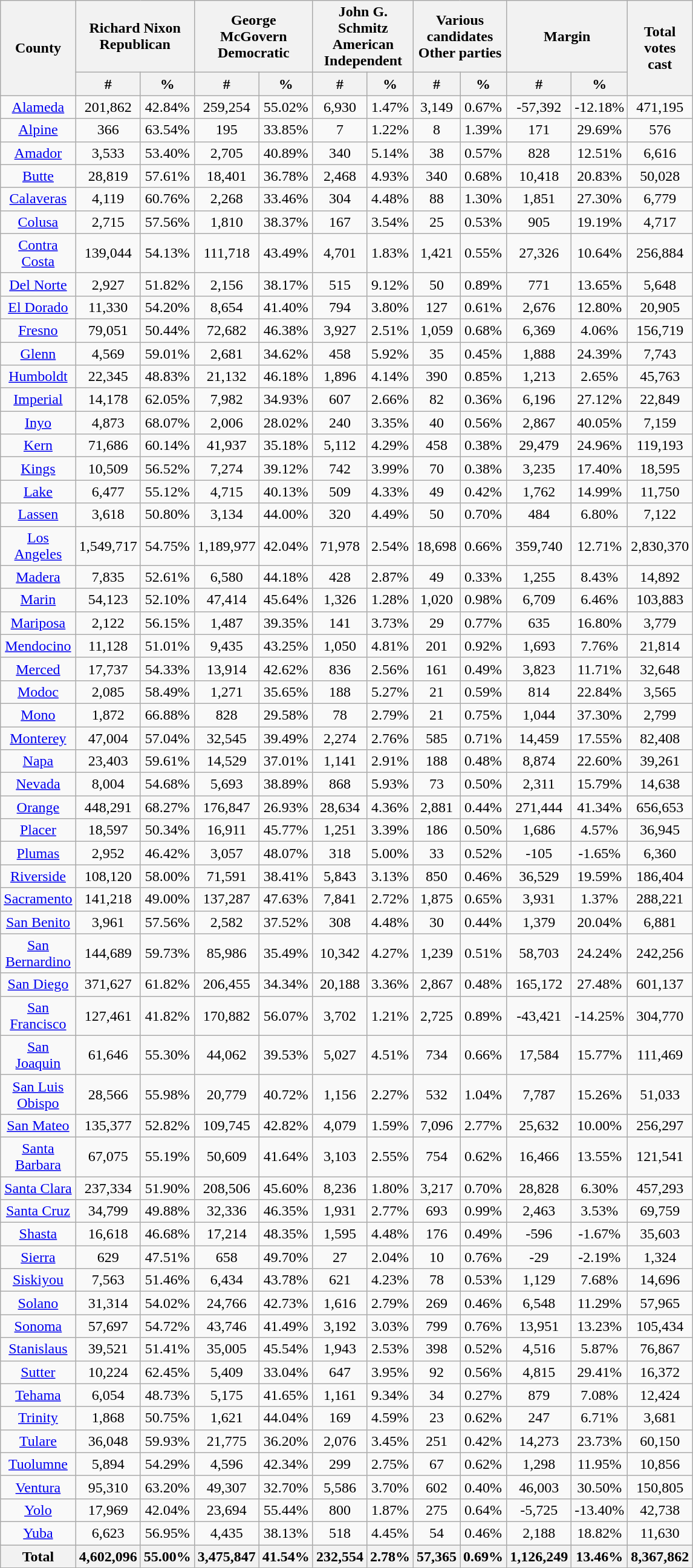<table width="60%"  class="wikitable sortable" style="text-align:center">
<tr>
<th style="text-align:center;" rowspan="2">County</th>
<th style="text-align:center;" colspan="2">Richard Nixon<br>Republican</th>
<th style="text-align:center;" colspan="2">George McGovern<br>Democratic</th>
<th style="text-align:center;" colspan="2">John G. Schmitz<br>American Independent</th>
<th style="text-align:center;" colspan="2">Various candidates<br>Other parties</th>
<th style="text-align:center;" colspan="2">Margin</th>
<th style="text-align:center;" rowspan="2">Total votes cast</th>
</tr>
<tr>
<th style="text-align:center;" data-sort-type="number">#</th>
<th style="text-align:center;" data-sort-type="number">%</th>
<th style="text-align:center;" data-sort-type="number">#</th>
<th style="text-align:center;" data-sort-type="number">%</th>
<th style="text-align:center;" data-sort-type="number">#</th>
<th style="text-align:center;" data-sort-type="number">%</th>
<th style="text-align:center;" data-sort-type="number">#</th>
<th style="text-align:center;" data-sort-type="number">%</th>
<th style="text-align:center;" data-sort-type="number">#</th>
<th style="text-align:center;" data-sort-type="number">%</th>
</tr>
<tr style="text-align:center;">
<td><a href='#'>Alameda</a></td>
<td>201,862</td>
<td>42.84%</td>
<td>259,254</td>
<td>55.02%</td>
<td>6,930</td>
<td>1.47%</td>
<td>3,149</td>
<td>0.67%</td>
<td>-57,392</td>
<td>-12.18%</td>
<td>471,195</td>
</tr>
<tr style="text-align:center;">
<td><a href='#'>Alpine</a></td>
<td>366</td>
<td>63.54%</td>
<td>195</td>
<td>33.85%</td>
<td>7</td>
<td>1.22%</td>
<td>8</td>
<td>1.39%</td>
<td>171</td>
<td>29.69%</td>
<td>576</td>
</tr>
<tr style="text-align:center;">
<td><a href='#'>Amador</a></td>
<td>3,533</td>
<td>53.40%</td>
<td>2,705</td>
<td>40.89%</td>
<td>340</td>
<td>5.14%</td>
<td>38</td>
<td>0.57%</td>
<td>828</td>
<td>12.51%</td>
<td>6,616</td>
</tr>
<tr style="text-align:center;">
<td><a href='#'>Butte</a></td>
<td>28,819</td>
<td>57.61%</td>
<td>18,401</td>
<td>36.78%</td>
<td>2,468</td>
<td>4.93%</td>
<td>340</td>
<td>0.68%</td>
<td>10,418</td>
<td>20.83%</td>
<td>50,028</td>
</tr>
<tr style="text-align:center;">
<td><a href='#'>Calaveras</a></td>
<td>4,119</td>
<td>60.76%</td>
<td>2,268</td>
<td>33.46%</td>
<td>304</td>
<td>4.48%</td>
<td>88</td>
<td>1.30%</td>
<td>1,851</td>
<td>27.30%</td>
<td>6,779</td>
</tr>
<tr style="text-align:center;">
<td><a href='#'>Colusa</a></td>
<td>2,715</td>
<td>57.56%</td>
<td>1,810</td>
<td>38.37%</td>
<td>167</td>
<td>3.54%</td>
<td>25</td>
<td>0.53%</td>
<td>905</td>
<td>19.19%</td>
<td>4,717</td>
</tr>
<tr style="text-align:center;">
<td><a href='#'>Contra Costa</a></td>
<td>139,044</td>
<td>54.13%</td>
<td>111,718</td>
<td>43.49%</td>
<td>4,701</td>
<td>1.83%</td>
<td>1,421</td>
<td>0.55%</td>
<td>27,326</td>
<td>10.64%</td>
<td>256,884</td>
</tr>
<tr style="text-align:center;">
<td><a href='#'>Del Norte</a></td>
<td>2,927</td>
<td>51.82%</td>
<td>2,156</td>
<td>38.17%</td>
<td>515</td>
<td>9.12%</td>
<td>50</td>
<td>0.89%</td>
<td>771</td>
<td>13.65%</td>
<td>5,648</td>
</tr>
<tr style="text-align:center;">
<td><a href='#'>El Dorado</a></td>
<td>11,330</td>
<td>54.20%</td>
<td>8,654</td>
<td>41.40%</td>
<td>794</td>
<td>3.80%</td>
<td>127</td>
<td>0.61%</td>
<td>2,676</td>
<td>12.80%</td>
<td>20,905</td>
</tr>
<tr style="text-align:center;">
<td><a href='#'>Fresno</a></td>
<td>79,051</td>
<td>50.44%</td>
<td>72,682</td>
<td>46.38%</td>
<td>3,927</td>
<td>2.51%</td>
<td>1,059</td>
<td>0.68%</td>
<td>6,369</td>
<td>4.06%</td>
<td>156,719</td>
</tr>
<tr style="text-align:center;">
<td><a href='#'>Glenn</a></td>
<td>4,569</td>
<td>59.01%</td>
<td>2,681</td>
<td>34.62%</td>
<td>458</td>
<td>5.92%</td>
<td>35</td>
<td>0.45%</td>
<td>1,888</td>
<td>24.39%</td>
<td>7,743</td>
</tr>
<tr style="text-align:center;">
<td><a href='#'>Humboldt</a></td>
<td>22,345</td>
<td>48.83%</td>
<td>21,132</td>
<td>46.18%</td>
<td>1,896</td>
<td>4.14%</td>
<td>390</td>
<td>0.85%</td>
<td>1,213</td>
<td>2.65%</td>
<td>45,763</td>
</tr>
<tr style="text-align:center;">
<td><a href='#'>Imperial</a></td>
<td>14,178</td>
<td>62.05%</td>
<td>7,982</td>
<td>34.93%</td>
<td>607</td>
<td>2.66%</td>
<td>82</td>
<td>0.36%</td>
<td>6,196</td>
<td>27.12%</td>
<td>22,849</td>
</tr>
<tr style="text-align:center;">
<td><a href='#'>Inyo</a></td>
<td>4,873</td>
<td>68.07%</td>
<td>2,006</td>
<td>28.02%</td>
<td>240</td>
<td>3.35%</td>
<td>40</td>
<td>0.56%</td>
<td>2,867</td>
<td>40.05%</td>
<td>7,159</td>
</tr>
<tr style="text-align:center;">
<td><a href='#'>Kern</a></td>
<td>71,686</td>
<td>60.14%</td>
<td>41,937</td>
<td>35.18%</td>
<td>5,112</td>
<td>4.29%</td>
<td>458</td>
<td>0.38%</td>
<td>29,479</td>
<td>24.96%</td>
<td>119,193</td>
</tr>
<tr style="text-align:center;">
<td><a href='#'>Kings</a></td>
<td>10,509</td>
<td>56.52%</td>
<td>7,274</td>
<td>39.12%</td>
<td>742</td>
<td>3.99%</td>
<td>70</td>
<td>0.38%</td>
<td>3,235</td>
<td>17.40%</td>
<td>18,595</td>
</tr>
<tr style="text-align:center;">
<td><a href='#'>Lake</a></td>
<td>6,477</td>
<td>55.12%</td>
<td>4,715</td>
<td>40.13%</td>
<td>509</td>
<td>4.33%</td>
<td>49</td>
<td>0.42%</td>
<td>1,762</td>
<td>14.99%</td>
<td>11,750</td>
</tr>
<tr style="text-align:center;">
<td><a href='#'>Lassen</a></td>
<td>3,618</td>
<td>50.80%</td>
<td>3,134</td>
<td>44.00%</td>
<td>320</td>
<td>4.49%</td>
<td>50</td>
<td>0.70%</td>
<td>484</td>
<td>6.80%</td>
<td>7,122</td>
</tr>
<tr style="text-align:center;">
<td><a href='#'>Los Angeles</a></td>
<td>1,549,717</td>
<td>54.75%</td>
<td>1,189,977</td>
<td>42.04%</td>
<td>71,978</td>
<td>2.54%</td>
<td>18,698</td>
<td>0.66%</td>
<td>359,740</td>
<td>12.71%</td>
<td>2,830,370</td>
</tr>
<tr style="text-align:center;">
<td><a href='#'>Madera</a></td>
<td>7,835</td>
<td>52.61%</td>
<td>6,580</td>
<td>44.18%</td>
<td>428</td>
<td>2.87%</td>
<td>49</td>
<td>0.33%</td>
<td>1,255</td>
<td>8.43%</td>
<td>14,892</td>
</tr>
<tr style="text-align:center;">
<td><a href='#'>Marin</a></td>
<td>54,123</td>
<td>52.10%</td>
<td>47,414</td>
<td>45.64%</td>
<td>1,326</td>
<td>1.28%</td>
<td>1,020</td>
<td>0.98%</td>
<td>6,709</td>
<td>6.46%</td>
<td>103,883</td>
</tr>
<tr style="text-align:center;">
<td><a href='#'>Mariposa</a></td>
<td>2,122</td>
<td>56.15%</td>
<td>1,487</td>
<td>39.35%</td>
<td>141</td>
<td>3.73%</td>
<td>29</td>
<td>0.77%</td>
<td>635</td>
<td>16.80%</td>
<td>3,779</td>
</tr>
<tr style="text-align:center;">
<td><a href='#'>Mendocino</a></td>
<td>11,128</td>
<td>51.01%</td>
<td>9,435</td>
<td>43.25%</td>
<td>1,050</td>
<td>4.81%</td>
<td>201</td>
<td>0.92%</td>
<td>1,693</td>
<td>7.76%</td>
<td>21,814</td>
</tr>
<tr style="text-align:center;">
<td><a href='#'>Merced</a></td>
<td>17,737</td>
<td>54.33%</td>
<td>13,914</td>
<td>42.62%</td>
<td>836</td>
<td>2.56%</td>
<td>161</td>
<td>0.49%</td>
<td>3,823</td>
<td>11.71%</td>
<td>32,648</td>
</tr>
<tr style="text-align:center;">
<td><a href='#'>Modoc</a></td>
<td>2,085</td>
<td>58.49%</td>
<td>1,271</td>
<td>35.65%</td>
<td>188</td>
<td>5.27%</td>
<td>21</td>
<td>0.59%</td>
<td>814</td>
<td>22.84%</td>
<td>3,565</td>
</tr>
<tr style="text-align:center;">
<td><a href='#'>Mono</a></td>
<td>1,872</td>
<td>66.88%</td>
<td>828</td>
<td>29.58%</td>
<td>78</td>
<td>2.79%</td>
<td>21</td>
<td>0.75%</td>
<td>1,044</td>
<td>37.30%</td>
<td>2,799</td>
</tr>
<tr style="text-align:center;">
<td><a href='#'>Monterey</a></td>
<td>47,004</td>
<td>57.04%</td>
<td>32,545</td>
<td>39.49%</td>
<td>2,274</td>
<td>2.76%</td>
<td>585</td>
<td>0.71%</td>
<td>14,459</td>
<td>17.55%</td>
<td>82,408</td>
</tr>
<tr style="text-align:center;">
<td><a href='#'>Napa</a></td>
<td>23,403</td>
<td>59.61%</td>
<td>14,529</td>
<td>37.01%</td>
<td>1,141</td>
<td>2.91%</td>
<td>188</td>
<td>0.48%</td>
<td>8,874</td>
<td>22.60%</td>
<td>39,261</td>
</tr>
<tr style="text-align:center;">
<td><a href='#'>Nevada</a></td>
<td>8,004</td>
<td>54.68%</td>
<td>5,693</td>
<td>38.89%</td>
<td>868</td>
<td>5.93%</td>
<td>73</td>
<td>0.50%</td>
<td>2,311</td>
<td>15.79%</td>
<td>14,638</td>
</tr>
<tr style="text-align:center;">
<td><a href='#'>Orange</a></td>
<td>448,291</td>
<td>68.27%</td>
<td>176,847</td>
<td>26.93%</td>
<td>28,634</td>
<td>4.36%</td>
<td>2,881</td>
<td>0.44%</td>
<td>271,444</td>
<td>41.34%</td>
<td>656,653</td>
</tr>
<tr style="text-align:center;">
<td><a href='#'>Placer</a></td>
<td>18,597</td>
<td>50.34%</td>
<td>16,911</td>
<td>45.77%</td>
<td>1,251</td>
<td>3.39%</td>
<td>186</td>
<td>0.50%</td>
<td>1,686</td>
<td>4.57%</td>
<td>36,945</td>
</tr>
<tr style="text-align:center;">
<td><a href='#'>Plumas</a></td>
<td>2,952</td>
<td>46.42%</td>
<td>3,057</td>
<td>48.07%</td>
<td>318</td>
<td>5.00%</td>
<td>33</td>
<td>0.52%</td>
<td>-105</td>
<td>-1.65%</td>
<td>6,360</td>
</tr>
<tr style="text-align:center;">
<td><a href='#'>Riverside</a></td>
<td>108,120</td>
<td>58.00%</td>
<td>71,591</td>
<td>38.41%</td>
<td>5,843</td>
<td>3.13%</td>
<td>850</td>
<td>0.46%</td>
<td>36,529</td>
<td>19.59%</td>
<td>186,404</td>
</tr>
<tr style="text-align:center;">
<td><a href='#'>Sacramento</a></td>
<td>141,218</td>
<td>49.00%</td>
<td>137,287</td>
<td>47.63%</td>
<td>7,841</td>
<td>2.72%</td>
<td>1,875</td>
<td>0.65%</td>
<td>3,931</td>
<td>1.37%</td>
<td>288,221</td>
</tr>
<tr style="text-align:center;">
<td><a href='#'>San Benito</a></td>
<td>3,961</td>
<td>57.56%</td>
<td>2,582</td>
<td>37.52%</td>
<td>308</td>
<td>4.48%</td>
<td>30</td>
<td>0.44%</td>
<td>1,379</td>
<td>20.04%</td>
<td>6,881</td>
</tr>
<tr style="text-align:center;">
<td><a href='#'>San Bernardino</a></td>
<td>144,689</td>
<td>59.73%</td>
<td>85,986</td>
<td>35.49%</td>
<td>10,342</td>
<td>4.27%</td>
<td>1,239</td>
<td>0.51%</td>
<td>58,703</td>
<td>24.24%</td>
<td>242,256</td>
</tr>
<tr style="text-align:center;">
<td><a href='#'>San Diego</a></td>
<td>371,627</td>
<td>61.82%</td>
<td>206,455</td>
<td>34.34%</td>
<td>20,188</td>
<td>3.36%</td>
<td>2,867</td>
<td>0.48%</td>
<td>165,172</td>
<td>27.48%</td>
<td>601,137</td>
</tr>
<tr style="text-align:center;">
<td><a href='#'>San Francisco</a></td>
<td>127,461</td>
<td>41.82%</td>
<td>170,882</td>
<td>56.07%</td>
<td>3,702</td>
<td>1.21%</td>
<td>2,725</td>
<td>0.89%</td>
<td>-43,421</td>
<td>-14.25%</td>
<td>304,770</td>
</tr>
<tr style="text-align:center;">
<td><a href='#'>San Joaquin</a></td>
<td>61,646</td>
<td>55.30%</td>
<td>44,062</td>
<td>39.53%</td>
<td>5,027</td>
<td>4.51%</td>
<td>734</td>
<td>0.66%</td>
<td>17,584</td>
<td>15.77%</td>
<td>111,469</td>
</tr>
<tr style="text-align:center;">
<td><a href='#'>San Luis Obispo</a></td>
<td>28,566</td>
<td>55.98%</td>
<td>20,779</td>
<td>40.72%</td>
<td>1,156</td>
<td>2.27%</td>
<td>532</td>
<td>1.04%</td>
<td>7,787</td>
<td>15.26%</td>
<td>51,033</td>
</tr>
<tr style="text-align:center;">
<td><a href='#'>San Mateo</a></td>
<td>135,377</td>
<td>52.82%</td>
<td>109,745</td>
<td>42.82%</td>
<td>4,079</td>
<td>1.59%</td>
<td>7,096</td>
<td>2.77%</td>
<td>25,632</td>
<td>10.00%</td>
<td>256,297</td>
</tr>
<tr style="text-align:center;">
<td><a href='#'>Santa Barbara</a></td>
<td>67,075</td>
<td>55.19%</td>
<td>50,609</td>
<td>41.64%</td>
<td>3,103</td>
<td>2.55%</td>
<td>754</td>
<td>0.62%</td>
<td>16,466</td>
<td>13.55%</td>
<td>121,541</td>
</tr>
<tr style="text-align:center;">
<td><a href='#'>Santa Clara</a></td>
<td>237,334</td>
<td>51.90%</td>
<td>208,506</td>
<td>45.60%</td>
<td>8,236</td>
<td>1.80%</td>
<td>3,217</td>
<td>0.70%</td>
<td>28,828</td>
<td>6.30%</td>
<td>457,293</td>
</tr>
<tr style="text-align:center;">
<td><a href='#'>Santa Cruz</a></td>
<td>34,799</td>
<td>49.88%</td>
<td>32,336</td>
<td>46.35%</td>
<td>1,931</td>
<td>2.77%</td>
<td>693</td>
<td>0.99%</td>
<td>2,463</td>
<td>3.53%</td>
<td>69,759</td>
</tr>
<tr style="text-align:center;">
<td><a href='#'>Shasta</a></td>
<td>16,618</td>
<td>46.68%</td>
<td>17,214</td>
<td>48.35%</td>
<td>1,595</td>
<td>4.48%</td>
<td>176</td>
<td>0.49%</td>
<td>-596</td>
<td>-1.67%</td>
<td>35,603</td>
</tr>
<tr style="text-align:center;">
<td><a href='#'>Sierra</a></td>
<td>629</td>
<td>47.51%</td>
<td>658</td>
<td>49.70%</td>
<td>27</td>
<td>2.04%</td>
<td>10</td>
<td>0.76%</td>
<td>-29</td>
<td>-2.19%</td>
<td>1,324</td>
</tr>
<tr style="text-align:center;">
<td><a href='#'>Siskiyou</a></td>
<td>7,563</td>
<td>51.46%</td>
<td>6,434</td>
<td>43.78%</td>
<td>621</td>
<td>4.23%</td>
<td>78</td>
<td>0.53%</td>
<td>1,129</td>
<td>7.68%</td>
<td>14,696</td>
</tr>
<tr style="text-align:center;">
<td><a href='#'>Solano</a></td>
<td>31,314</td>
<td>54.02%</td>
<td>24,766</td>
<td>42.73%</td>
<td>1,616</td>
<td>2.79%</td>
<td>269</td>
<td>0.46%</td>
<td>6,548</td>
<td>11.29%</td>
<td>57,965</td>
</tr>
<tr style="text-align:center;">
<td><a href='#'>Sonoma</a></td>
<td>57,697</td>
<td>54.72%</td>
<td>43,746</td>
<td>41.49%</td>
<td>3,192</td>
<td>3.03%</td>
<td>799</td>
<td>0.76%</td>
<td>13,951</td>
<td>13.23%</td>
<td>105,434</td>
</tr>
<tr style="text-align:center;">
<td><a href='#'>Stanislaus</a></td>
<td>39,521</td>
<td>51.41%</td>
<td>35,005</td>
<td>45.54%</td>
<td>1,943</td>
<td>2.53%</td>
<td>398</td>
<td>0.52%</td>
<td>4,516</td>
<td>5.87%</td>
<td>76,867</td>
</tr>
<tr style="text-align:center;">
<td><a href='#'>Sutter</a></td>
<td>10,224</td>
<td>62.45%</td>
<td>5,409</td>
<td>33.04%</td>
<td>647</td>
<td>3.95%</td>
<td>92</td>
<td>0.56%</td>
<td>4,815</td>
<td>29.41%</td>
<td>16,372</td>
</tr>
<tr style="text-align:center;">
<td><a href='#'>Tehama</a></td>
<td>6,054</td>
<td>48.73%</td>
<td>5,175</td>
<td>41.65%</td>
<td>1,161</td>
<td>9.34%</td>
<td>34</td>
<td>0.27%</td>
<td>879</td>
<td>7.08%</td>
<td>12,424</td>
</tr>
<tr style="text-align:center;">
<td><a href='#'>Trinity</a></td>
<td>1,868</td>
<td>50.75%</td>
<td>1,621</td>
<td>44.04%</td>
<td>169</td>
<td>4.59%</td>
<td>23</td>
<td>0.62%</td>
<td>247</td>
<td>6.71%</td>
<td>3,681</td>
</tr>
<tr style="text-align:center;">
<td><a href='#'>Tulare</a></td>
<td>36,048</td>
<td>59.93%</td>
<td>21,775</td>
<td>36.20%</td>
<td>2,076</td>
<td>3.45%</td>
<td>251</td>
<td>0.42%</td>
<td>14,273</td>
<td>23.73%</td>
<td>60,150</td>
</tr>
<tr style="text-align:center;">
<td><a href='#'>Tuolumne</a></td>
<td>5,894</td>
<td>54.29%</td>
<td>4,596</td>
<td>42.34%</td>
<td>299</td>
<td>2.75%</td>
<td>67</td>
<td>0.62%</td>
<td>1,298</td>
<td>11.95%</td>
<td>10,856</td>
</tr>
<tr style="text-align:center;">
<td><a href='#'>Ventura</a></td>
<td>95,310</td>
<td>63.20%</td>
<td>49,307</td>
<td>32.70%</td>
<td>5,586</td>
<td>3.70%</td>
<td>602</td>
<td>0.40%</td>
<td>46,003</td>
<td>30.50%</td>
<td>150,805</td>
</tr>
<tr style="text-align:center;">
<td><a href='#'>Yolo</a></td>
<td>17,969</td>
<td>42.04%</td>
<td>23,694</td>
<td>55.44%</td>
<td>800</td>
<td>1.87%</td>
<td>275</td>
<td>0.64%</td>
<td>-5,725</td>
<td>-13.40%</td>
<td>42,738</td>
</tr>
<tr style="text-align:center;">
<td><a href='#'>Yuba</a></td>
<td>6,623</td>
<td>56.95%</td>
<td>4,435</td>
<td>38.13%</td>
<td>518</td>
<td>4.45%</td>
<td>54</td>
<td>0.46%</td>
<td>2,188</td>
<td>18.82%</td>
<td>11,630</td>
</tr>
<tr>
<th>Total</th>
<th>4,602,096</th>
<th>55.00%</th>
<th>3,475,847</th>
<th>41.54%</th>
<th>232,554</th>
<th>2.78%</th>
<th>57,365</th>
<th>0.69%</th>
<th>1,126,249</th>
<th>13.46%</th>
<th>8,367,862</th>
</tr>
</table>
